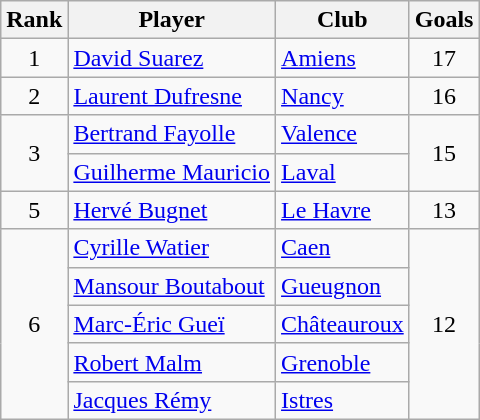<table class="wikitable" style="text-align:center">
<tr>
<th>Rank</th>
<th>Player</th>
<th>Club</th>
<th>Goals</th>
</tr>
<tr>
<td>1</td>
<td align="left"> <a href='#'>David Suarez</a></td>
<td align="left"><a href='#'>Amiens</a></td>
<td>17</td>
</tr>
<tr>
<td>2</td>
<td align="left"> <a href='#'>Laurent Dufresne</a></td>
<td align="left"><a href='#'>Nancy</a></td>
<td>16</td>
</tr>
<tr>
<td rowspan="2">3</td>
<td align="left"> <a href='#'>Bertrand Fayolle</a></td>
<td align="left"><a href='#'>Valence</a></td>
<td rowspan="2">15</td>
</tr>
<tr>
<td align="left"> <a href='#'>Guilherme Mauricio</a></td>
<td align="left"><a href='#'>Laval</a></td>
</tr>
<tr>
<td>5</td>
<td align="left"> <a href='#'>Hervé Bugnet</a></td>
<td align="left"><a href='#'>Le Havre</a></td>
<td>13</td>
</tr>
<tr>
<td rowspan="5">6</td>
<td align="left"> <a href='#'>Cyrille Watier</a></td>
<td align="left"><a href='#'>Caen</a></td>
<td rowspan="5">12</td>
</tr>
<tr>
<td align="left"> <a href='#'>Mansour Boutabout</a></td>
<td align="left"><a href='#'>Gueugnon</a></td>
</tr>
<tr>
<td align="left"> <a href='#'>Marc-Éric Gueï</a></td>
<td align="left"><a href='#'>Châteauroux</a></td>
</tr>
<tr>
<td align="left"> <a href='#'>Robert Malm</a></td>
<td align="left"><a href='#'>Grenoble</a></td>
</tr>
<tr>
<td align="left"> <a href='#'>Jacques Rémy</a></td>
<td align="left"><a href='#'>Istres</a></td>
</tr>
</table>
